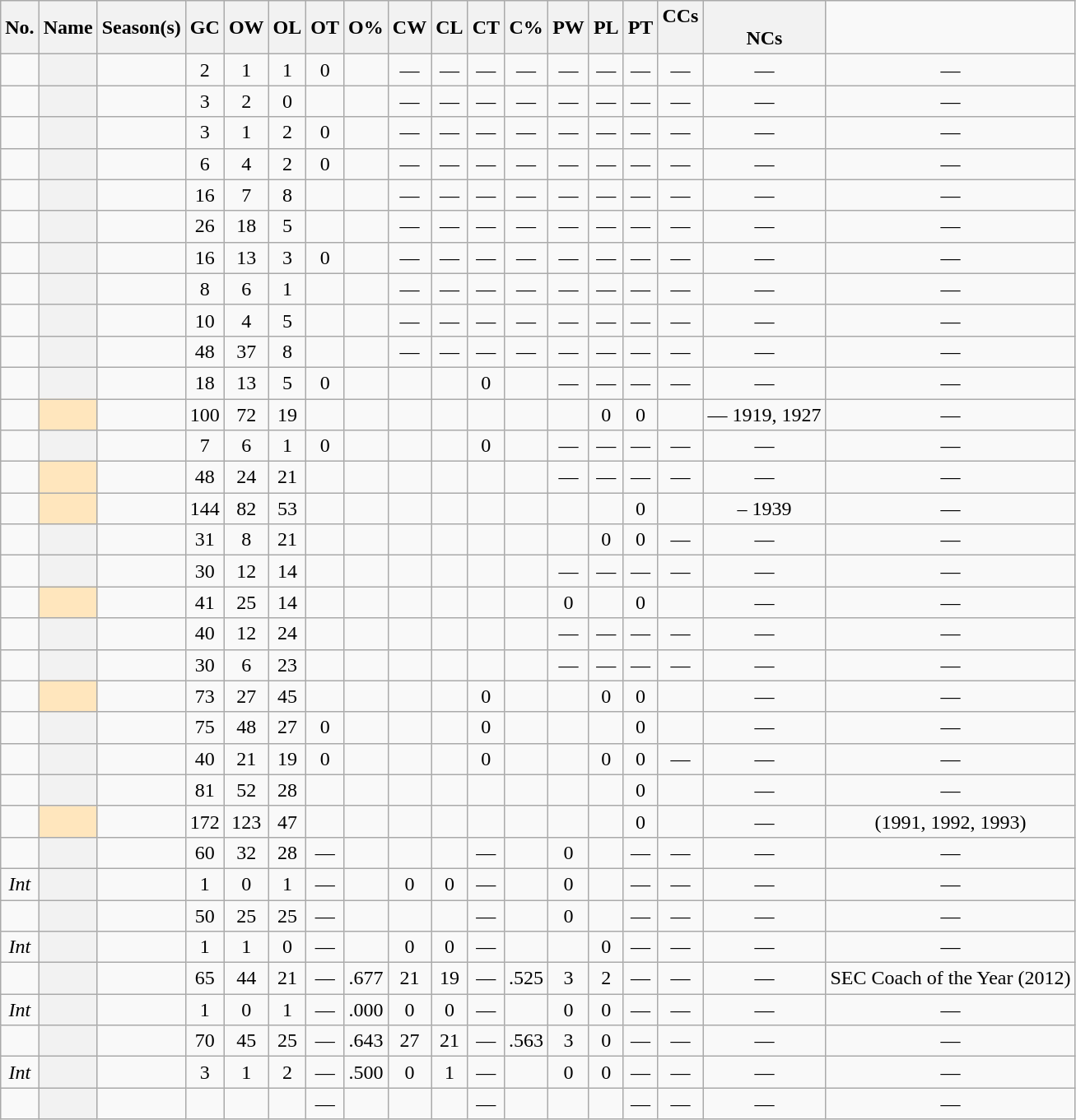<table class="wikitable sortable" style="text-align:center">
<tr>
<th scope="col" class="unsortable">No.</th>
<th scope="col">Name</th>
<th scope="col">Season(s)</th>
<th scope="col">GC</th>
<th scope="col">OW</th>
<th scope="col">OL</th>
<th scope="col">OT</th>
<th scope="col">O%</th>
<th scope="col">CW</th>
<th scope="col">CL</th>
<th scope="col">CT</th>
<th scope="col">C%</th>
<th scope="col">PW</th>
<th scope="col">PL</th>
<th scope="col">PT</th>
<th scope="col">CCs<br><br></th>
<th scope="col" class="unsortable"><br>NCs</th>
</tr>
<tr>
<td></td>
<th scope="row"></th>
<td></td>
<td>2</td>
<td>1</td>
<td>1</td>
<td>0</td>
<td></td>
<td>—</td>
<td>—</td>
<td>—</td>
<td>—</td>
<td>—</td>
<td>—</td>
<td>—</td>
<td>—</td>
<td>—</td>
<td>—</td>
</tr>
<tr>
<td></td>
<th scope="row"></th>
<td></td>
<td>3</td>
<td>2</td>
<td>0</td>
<td></td>
<td></td>
<td>—</td>
<td>—</td>
<td>—</td>
<td>—</td>
<td>—</td>
<td>—</td>
<td>—</td>
<td>—</td>
<td>—</td>
<td>—</td>
</tr>
<tr>
<td></td>
<th scope="row"></th>
<td></td>
<td>3</td>
<td>1</td>
<td>2</td>
<td>0</td>
<td></td>
<td>—</td>
<td>—</td>
<td>—</td>
<td>—</td>
<td>—</td>
<td>—</td>
<td>—</td>
<td>—</td>
<td>—</td>
<td>—</td>
</tr>
<tr>
<td></td>
<th scope="row"></th>
<td></td>
<td>6</td>
<td>4</td>
<td>2</td>
<td>0</td>
<td></td>
<td>—</td>
<td>—</td>
<td>—</td>
<td>—</td>
<td>—</td>
<td>—</td>
<td>—</td>
<td>—</td>
<td>—</td>
<td>—</td>
</tr>
<tr>
<td></td>
<th scope="row"></th>
<td></td>
<td>16</td>
<td>7</td>
<td>8</td>
<td></td>
<td></td>
<td>—</td>
<td>—</td>
<td>—</td>
<td>—</td>
<td>—</td>
<td>—</td>
<td>—</td>
<td>—</td>
<td>—</td>
<td>—</td>
</tr>
<tr>
<td></td>
<th scope="row"></th>
<td></td>
<td>26</td>
<td>18</td>
<td>5</td>
<td></td>
<td></td>
<td>—</td>
<td>—</td>
<td>—</td>
<td>—</td>
<td>—</td>
<td>—</td>
<td>—</td>
<td>—</td>
<td>—</td>
<td>—</td>
</tr>
<tr>
<td></td>
<th scope="row"></th>
<td></td>
<td>16</td>
<td>13</td>
<td>3</td>
<td>0</td>
<td></td>
<td>—</td>
<td>—</td>
<td>—</td>
<td>—</td>
<td>—</td>
<td>—</td>
<td>—</td>
<td>—</td>
<td>—</td>
<td>—</td>
</tr>
<tr>
<td></td>
<th scope="row"></th>
<td></td>
<td>8</td>
<td>6</td>
<td>1</td>
<td></td>
<td></td>
<td>—</td>
<td>—</td>
<td>—</td>
<td>—</td>
<td>—</td>
<td>—</td>
<td>—</td>
<td>—</td>
<td>—</td>
<td>—</td>
</tr>
<tr>
<td></td>
<th scope="row"></th>
<td></td>
<td>10</td>
<td>4</td>
<td>5</td>
<td></td>
<td></td>
<td>—</td>
<td>—</td>
<td>—</td>
<td>—</td>
<td>—</td>
<td>—</td>
<td>—</td>
<td>—</td>
<td>—</td>
<td>—</td>
</tr>
<tr>
<td></td>
<th scope="row"></th>
<td></td>
<td>48</td>
<td>37</td>
<td>8</td>
<td></td>
<td></td>
<td>—</td>
<td>—</td>
<td>—</td>
<td>—</td>
<td>—</td>
<td>—</td>
<td>—</td>
<td>—</td>
<td>—</td>
<td>—</td>
</tr>
<tr>
<td></td>
<th scope="row"></th>
<td></td>
<td>18</td>
<td>13</td>
<td>5</td>
<td>0</td>
<td></td>
<td></td>
<td></td>
<td>0</td>
<td></td>
<td>—</td>
<td>—</td>
<td>—</td>
<td>—</td>
<td>—</td>
<td>—</td>
</tr>
<tr>
<td></td>
<td scope="row" align="center" bgcolor=#FFE6BD><strong></strong><sup></sup></td>
<td></td>
<td>100</td>
<td>72</td>
<td>19</td>
<td></td>
<td></td>
<td></td>
<td></td>
<td></td>
<td></td>
<td></td>
<td>0</td>
<td>0</td>
<td></td>
<td> — 1919, 1927</td>
<td>—</td>
</tr>
<tr>
<td></td>
<th scope="row"></th>
<td></td>
<td>7</td>
<td>6</td>
<td>1</td>
<td>0</td>
<td></td>
<td></td>
<td></td>
<td>0</td>
<td></td>
<td>—</td>
<td>—</td>
<td>—</td>
<td>—</td>
<td>—</td>
<td>—</td>
</tr>
<tr>
<td></td>
<td scope="row" align="center" bgcolor=#FFE6BD><strong></strong><sup></sup></td>
<td></td>
<td>48</td>
<td>24</td>
<td>21</td>
<td></td>
<td></td>
<td></td>
<td></td>
<td></td>
<td></td>
<td>—</td>
<td>—</td>
<td>—</td>
<td>—</td>
<td>—</td>
<td>—</td>
</tr>
<tr>
<td></td>
<td scope="row" align="center" bgcolor=#FFE6BD><strong></strong><sup></sup></td>
<td></td>
<td>144</td>
<td>82</td>
<td>53</td>
<td></td>
<td></td>
<td></td>
<td></td>
<td></td>
<td></td>
<td></td>
<td></td>
<td>0</td>
<td></td>
<td> – 1939</td>
<td>—</td>
</tr>
<tr>
<td></td>
<th scope="row"></th>
<td></td>
<td>31</td>
<td>8</td>
<td>21</td>
<td></td>
<td></td>
<td></td>
<td></td>
<td></td>
<td></td>
<td></td>
<td>0</td>
<td>0</td>
<td>—</td>
<td>—</td>
<td>—</td>
</tr>
<tr>
<td></td>
<th scope="row"></th>
<td></td>
<td>30</td>
<td>12</td>
<td>14</td>
<td></td>
<td></td>
<td></td>
<td></td>
<td></td>
<td></td>
<td>—</td>
<td>—</td>
<td>—</td>
<td>—</td>
<td>—</td>
<td>—</td>
</tr>
<tr>
<td></td>
<td scope="row" align="center" bgcolor=#FFE6BD><strong> </strong><sup></sup></td>
<td></td>
<td>41</td>
<td>25</td>
<td>14</td>
<td></td>
<td></td>
<td></td>
<td></td>
<td></td>
<td></td>
<td>0</td>
<td></td>
<td>0</td>
<td></td>
<td>—</td>
<td>—</td>
</tr>
<tr>
<td></td>
<th scope="row"></th>
<td></td>
<td>40</td>
<td>12</td>
<td>24</td>
<td></td>
<td></td>
<td></td>
<td></td>
<td></td>
<td></td>
<td>—</td>
<td>—</td>
<td>—</td>
<td>—</td>
<td>—</td>
<td>—</td>
</tr>
<tr>
<td></td>
<th scope="row"></th>
<td></td>
<td>30</td>
<td>6</td>
<td>23</td>
<td></td>
<td></td>
<td></td>
<td></td>
<td></td>
<td></td>
<td>—</td>
<td>—</td>
<td>—</td>
<td>—</td>
<td>—</td>
<td>—</td>
</tr>
<tr>
<td></td>
<td scope="row" align="center" bgcolor=#FFE6BD><strong></strong><sup></sup></td>
<td></td>
<td>73</td>
<td>27</td>
<td>45</td>
<td></td>
<td></td>
<td></td>
<td></td>
<td>0</td>
<td></td>
<td></td>
<td>0</td>
<td>0</td>
<td></td>
<td>—</td>
<td>—</td>
</tr>
<tr>
<td></td>
<th scope="row"></th>
<td></td>
<td>75</td>
<td>48</td>
<td>27</td>
<td>0</td>
<td></td>
<td></td>
<td></td>
<td>0</td>
<td></td>
<td></td>
<td></td>
<td>0</td>
<td></td>
<td>—</td>
<td>—</td>
</tr>
<tr>
<td></td>
<th scope="row"></th>
<td></td>
<td>40</td>
<td>21</td>
<td>19</td>
<td>0</td>
<td></td>
<td></td>
<td></td>
<td>0</td>
<td></td>
<td></td>
<td>0</td>
<td>0</td>
<td>—</td>
<td>—</td>
<td>—</td>
</tr>
<tr>
<td></td>
<th scope="row"></th>
<td></td>
<td>81</td>
<td>52</td>
<td>28</td>
<td></td>
<td></td>
<td></td>
<td></td>
<td></td>
<td></td>
<td></td>
<td></td>
<td>0</td>
<td></td>
<td>—</td>
<td>—</td>
</tr>
<tr>
<td></td>
<td scope="row" align="center" bgcolor=#FFE6BD><strong></strong><sup></sup></td>
<td></td>
<td>172</td>
<td>123</td>
<td>47</td>
<td></td>
<td></td>
<td></td>
<td></td>
<td></td>
<td></td>
<td></td>
<td></td>
<td>0</td>
<td></td>
<td>—</td>
<td> (1991, 1992, 1993)</td>
</tr>
<tr>
<td></td>
<th scope="row"></th>
<td></td>
<td>60</td>
<td>32</td>
<td>28</td>
<td>—</td>
<td></td>
<td></td>
<td></td>
<td>—</td>
<td></td>
<td>0</td>
<td></td>
<td>—</td>
<td>—</td>
<td>—</td>
<td>—</td>
</tr>
<tr>
<td><em>Int</em></td>
<th scope="row"></th>
<td></td>
<td>1</td>
<td>0</td>
<td>1</td>
<td>—</td>
<td></td>
<td>0</td>
<td>0</td>
<td>—</td>
<td></td>
<td>0</td>
<td></td>
<td>—</td>
<td>—</td>
<td>—</td>
<td>—</td>
</tr>
<tr>
<td></td>
<th scope="row"></th>
<td></td>
<td>50</td>
<td>25</td>
<td>25</td>
<td>—</td>
<td></td>
<td></td>
<td></td>
<td>—</td>
<td></td>
<td>0</td>
<td></td>
<td>—</td>
<td>—</td>
<td>—</td>
<td>—</td>
</tr>
<tr>
<td><em>Int</em></td>
<th scope="row"></th>
<td></td>
<td>1</td>
<td>1</td>
<td>0</td>
<td>—</td>
<td></td>
<td>0</td>
<td>0</td>
<td>—</td>
<td></td>
<td></td>
<td>0</td>
<td>—</td>
<td>—</td>
<td>—</td>
<td>—</td>
</tr>
<tr>
<td></td>
<th scope="row"></th>
<td></td>
<td>65</td>
<td>44</td>
<td>21</td>
<td>—</td>
<td>.677</td>
<td>21</td>
<td>19</td>
<td>—</td>
<td>.525</td>
<td>3</td>
<td>2</td>
<td>—</td>
<td>—</td>
<td>—</td>
<td>SEC Coach of the Year (2012)</td>
</tr>
<tr>
<td><em>Int</em></td>
<th scope="row"></th>
<td></td>
<td>1</td>
<td>0</td>
<td>1</td>
<td>—</td>
<td>.000</td>
<td>0</td>
<td>0</td>
<td>—</td>
<td></td>
<td>0</td>
<td>0</td>
<td>—</td>
<td>—</td>
<td>—</td>
<td>—</td>
</tr>
<tr>
<td></td>
<th scope="row"></th>
<td></td>
<td>70</td>
<td>45</td>
<td>25</td>
<td>—</td>
<td>.643</td>
<td>27</td>
<td>21</td>
<td>—</td>
<td>.563</td>
<td>3</td>
<td>0</td>
<td>—</td>
<td>—</td>
<td>—</td>
<td>—</td>
</tr>
<tr>
<td><em>Int</em></td>
<th scope="row"></th>
<td></td>
<td>3</td>
<td>1</td>
<td>2</td>
<td>—</td>
<td>.500</td>
<td>0</td>
<td>1</td>
<td>—</td>
<td></td>
<td>0</td>
<td>0</td>
<td>—</td>
<td>—</td>
<td>—</td>
<td>—</td>
</tr>
<tr>
<td></td>
<th scope="row"></th>
<td></td>
<td></td>
<td></td>
<td></td>
<td>—</td>
<td></td>
<td></td>
<td></td>
<td>—</td>
<td></td>
<td></td>
<td></td>
<td>—</td>
<td>—</td>
<td>—</td>
<td>—</td>
</tr>
</table>
